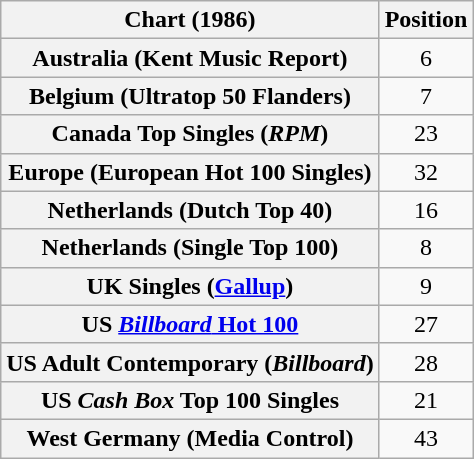<table class="wikitable sortable plainrowheaders" style="text-align:center">
<tr>
<th scope="col">Chart (1986)</th>
<th scope="col">Position</th>
</tr>
<tr>
<th scope="row">Australia (Kent Music Report)</th>
<td>6</td>
</tr>
<tr>
<th scope="row">Belgium (Ultratop 50 Flanders)</th>
<td>7</td>
</tr>
<tr>
<th scope="row">Canada Top Singles (<em>RPM</em>)</th>
<td>23</td>
</tr>
<tr>
<th scope="row">Europe (European Hot 100 Singles)</th>
<td>32</td>
</tr>
<tr>
<th scope="row">Netherlands (Dutch Top 40)</th>
<td>16</td>
</tr>
<tr>
<th scope="row">Netherlands (Single Top 100)</th>
<td>8</td>
</tr>
<tr>
<th scope="row">UK Singles (<a href='#'>Gallup</a>)</th>
<td>9</td>
</tr>
<tr>
<th scope="row">US <a href='#'><em>Billboard</em> Hot 100</a></th>
<td>27</td>
</tr>
<tr>
<th scope="row">US Adult Contemporary (<em>Billboard</em>)</th>
<td>28</td>
</tr>
<tr>
<th scope="row">US <em>Cash Box</em> Top 100 Singles</th>
<td>21</td>
</tr>
<tr>
<th scope="row">West Germany (Media Control)</th>
<td>43</td>
</tr>
</table>
